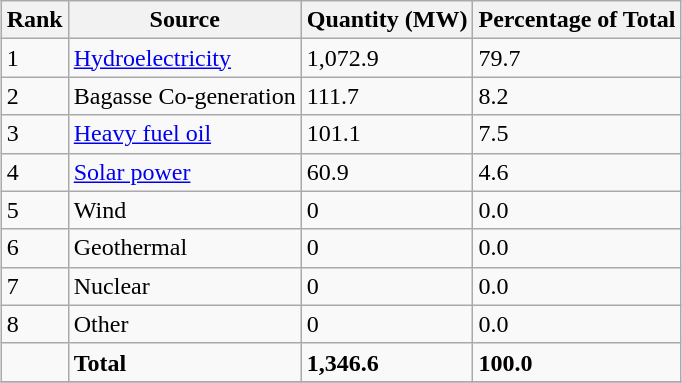<table class="wikitable sortable" style="margin: 0.5em auto">
<tr>
<th>Rank</th>
<th>Source</th>
<th>Quantity (MW)</th>
<th>Percentage of Total</th>
</tr>
<tr>
<td>1</td>
<td><a href='#'>Hydroelectricity</a></td>
<td>1,072.9</td>
<td>79.7</td>
</tr>
<tr>
<td>2</td>
<td>Bagasse Co-generation</td>
<td>111.7</td>
<td>8.2</td>
</tr>
<tr>
<td>3</td>
<td><a href='#'>Heavy fuel oil</a></td>
<td>101.1</td>
<td>7.5</td>
</tr>
<tr>
<td>4</td>
<td><a href='#'>Solar power</a></td>
<td>60.9</td>
<td>4.6</td>
</tr>
<tr>
<td>5</td>
<td>Wind</td>
<td>0</td>
<td>0.0</td>
</tr>
<tr>
<td>6</td>
<td>Geothermal</td>
<td>0</td>
<td>0.0</td>
</tr>
<tr>
<td>7</td>
<td>Nuclear</td>
<td>0</td>
<td>0.0</td>
</tr>
<tr>
<td>8</td>
<td>Other</td>
<td>0</td>
<td>0.0</td>
</tr>
<tr>
<td></td>
<td><strong>Total</strong></td>
<td><strong>1,346.6</strong></td>
<td><strong>100.0</strong></td>
</tr>
<tr>
</tr>
</table>
